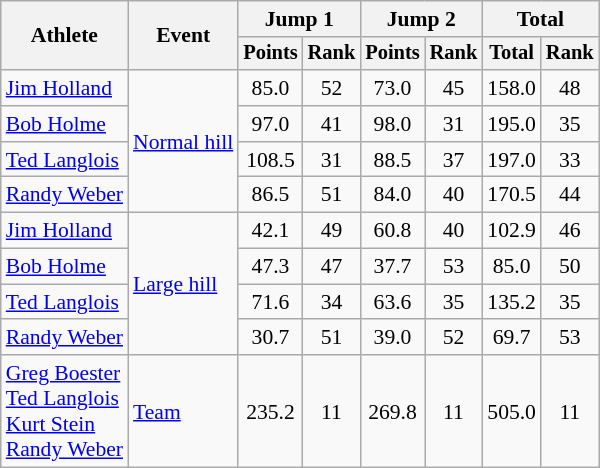<table class=wikitable style=font-size:90%;text-align:center>
<tr>
<th rowspan=2>Athlete</th>
<th rowspan=2>Event</th>
<th colspan=2>Jump 1</th>
<th colspan=2>Jump 2</th>
<th colspan=2>Total</th>
</tr>
<tr style=font-size:95%>
<th>Points</th>
<th>Rank</th>
<th>Points</th>
<th>Rank</th>
<th>Total</th>
<th>Rank</th>
</tr>
<tr>
<td align=left><a href='#'>Jim Holland</a></td>
<td align=left rowspan=4><a href='#'>Normal hill</a></td>
<td>85.0</td>
<td>52</td>
<td>73.0</td>
<td>45</td>
<td>158.0</td>
<td>48</td>
</tr>
<tr>
<td align=left><a href='#'>Bob Holme</a></td>
<td>97.0</td>
<td>41</td>
<td>98.0</td>
<td>31</td>
<td>195.0</td>
<td>35</td>
</tr>
<tr>
<td align=left><a href='#'>Ted Langlois</a></td>
<td>108.5</td>
<td>31</td>
<td>88.5</td>
<td>37</td>
<td>197.0</td>
<td>33</td>
</tr>
<tr>
<td align=left><a href='#'>Randy Weber</a></td>
<td>86.5</td>
<td>51</td>
<td>84.0</td>
<td>40</td>
<td>170.5</td>
<td>44</td>
</tr>
<tr>
<td align=left><a href='#'>Jim Holland</a></td>
<td align=left rowspan=4><a href='#'>Large hill</a></td>
<td>42.1</td>
<td>49</td>
<td>60.8</td>
<td>40</td>
<td>102.9</td>
<td>46</td>
</tr>
<tr>
<td align=left><a href='#'>Bob Holme</a></td>
<td>47.3</td>
<td>47</td>
<td>37.7</td>
<td>53</td>
<td>85.0</td>
<td>50</td>
</tr>
<tr>
<td align=left><a href='#'>Ted Langlois</a></td>
<td>71.6</td>
<td>34</td>
<td>63.6</td>
<td>35</td>
<td>135.2</td>
<td>35</td>
</tr>
<tr>
<td align=left><a href='#'>Randy Weber</a></td>
<td>30.7</td>
<td>51</td>
<td>39.0</td>
<td>52</td>
<td>69.7</td>
<td>53</td>
</tr>
<tr>
<td align=left><a href='#'>Greg Boester</a><br><a href='#'>Ted Langlois</a><br><a href='#'>Kurt Stein</a><br><a href='#'>Randy Weber</a></td>
<td align=left><a href='#'>Team</a></td>
<td>235.2</td>
<td>11</td>
<td>269.8</td>
<td>11</td>
<td>505.0</td>
<td>11</td>
</tr>
</table>
